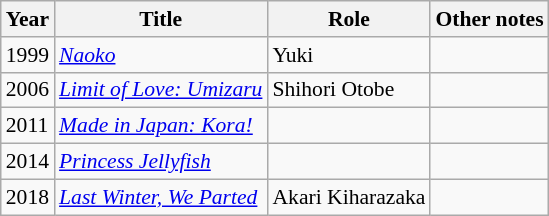<table class="wikitable" style="font-size: 90%;">
<tr>
<th>Year</th>
<th>Title</th>
<th>Role</th>
<th>Other notes</th>
</tr>
<tr>
<td>1999</td>
<td><em><a href='#'>Naoko</a></em></td>
<td>Yuki</td>
<td></td>
</tr>
<tr>
<td>2006</td>
<td><em><a href='#'>Limit of Love: Umizaru</a></em></td>
<td>Shihori Otobe</td>
<td></td>
</tr>
<tr>
<td>2011</td>
<td><em><a href='#'>Made in Japan: Kora!</a></em></td>
<td></td>
<td></td>
</tr>
<tr>
<td>2014</td>
<td><em><a href='#'>Princess Jellyfish</a></em></td>
<td></td>
<td></td>
</tr>
<tr>
<td>2018</td>
<td><em><a href='#'>Last Winter, We Parted</a></em></td>
<td>Akari Kiharazaka</td>
<td></td>
</tr>
</table>
